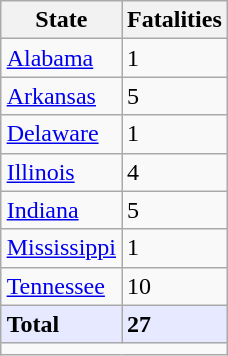<table class="wikitable" style="margin:0 0 0.5em 1em;float:right;">
<tr>
<th scope="col">State</th>
<th scope="col">Fatalities</th>
</tr>
<tr>
<td><a href='#'>Alabama</a></td>
<td>1</td>
</tr>
<tr>
<td><a href='#'>Arkansas</a></td>
<td>5</td>
</tr>
<tr>
<td><a href='#'>Delaware</a></td>
<td>1</td>
</tr>
<tr>
<td><a href='#'>Illinois</a></td>
<td>4</td>
</tr>
<tr>
<td><a href='#'>Indiana</a></td>
<td>5</td>
</tr>
<tr>
<td><a href='#'>Mississippi</a></td>
<td>1</td>
</tr>
<tr>
<td><a href='#'>Tennessee</a></td>
<td>10</td>
</tr>
<tr style="background:#e6e9ff;">
<td><strong>Total</strong></td>
<td><strong>27</strong></td>
</tr>
<tr>
<td colspan="2" style="text-align:center;"></td>
</tr>
</table>
